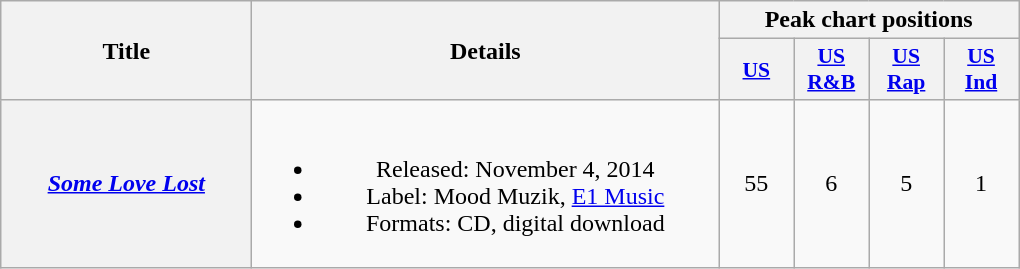<table class="wikitable plainrowheaders" style="text-align:center;">
<tr>
<th scope="col" rowspan="2" style="width:10em;">Title</th>
<th scope="col" rowspan="2" style="width:19em;">Details</th>
<th scope="col" colspan="5">Peak chart positions</th>
</tr>
<tr>
<th scope="col" style="width:3em;font-size:90%;"><a href='#'>US</a><br></th>
<th scope="col" style="width:3em;font-size:90%;"><a href='#'>US R&B</a><br></th>
<th scope="col" style="width:3em;font-size:90%;"><a href='#'>US<br>Rap</a><br></th>
<th scope="col" style="width:3em;font-size:90%;"><a href='#'>US<br>Ind</a><br></th>
</tr>
<tr>
<th scope="row"><em><a href='#'>Some Love Lost</a></em></th>
<td><br><ul><li>Released: November 4, 2014</li><li>Label: Mood Muzik, <a href='#'>E1 Music</a></li><li>Formats: CD, digital download</li></ul></td>
<td>55</td>
<td>6</td>
<td>5</td>
<td>1</td>
</tr>
</table>
